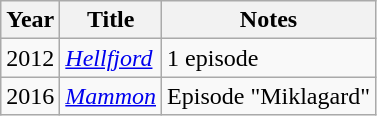<table class="wikitable">
<tr>
<th>Year</th>
<th>Title</th>
<th>Notes</th>
</tr>
<tr>
<td>2012</td>
<td><em><a href='#'>Hellfjord</a></em></td>
<td>1 episode</td>
</tr>
<tr>
<td>2016</td>
<td><em><a href='#'>Mammon</a></em></td>
<td>Episode "Miklagard"</td>
</tr>
</table>
